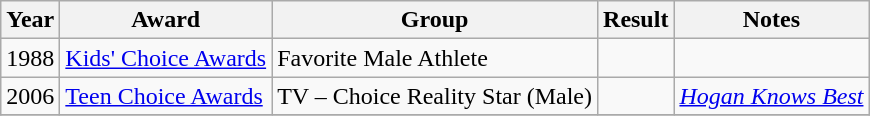<table class="wikitable">
<tr>
<th>Year</th>
<th>Award</th>
<th>Group</th>
<th>Result</th>
<th>Notes</th>
</tr>
<tr>
<td>1988</td>
<td><a href='#'>Kids' Choice Awards</a></td>
<td>Favorite Male Athlete</td>
<td></td>
<td></td>
</tr>
<tr>
<td>2006</td>
<td><a href='#'>Teen Choice Awards</a></td>
<td>TV – Choice Reality Star (Male)</td>
<td></td>
<td><em><a href='#'>Hogan Knows Best</a></em></td>
</tr>
<tr>
</tr>
</table>
